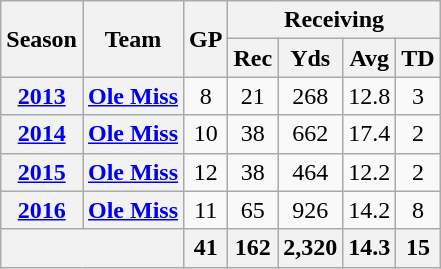<table class="wikitable" style="text-align:center;">
<tr>
<th rowspan="2">Season</th>
<th rowspan="2">Team</th>
<th rowspan="2">GP</th>
<th colspan="4">Receiving</th>
</tr>
<tr>
<th>Rec</th>
<th>Yds</th>
<th>Avg</th>
<th>TD</th>
</tr>
<tr>
<th><a href='#'>2013</a></th>
<th><a href='#'>Ole Miss</a></th>
<td>8</td>
<td>21</td>
<td>268</td>
<td>12.8</td>
<td>3</td>
</tr>
<tr>
<th><a href='#'>2014</a></th>
<th><a href='#'>Ole Miss</a></th>
<td>10</td>
<td>38</td>
<td>662</td>
<td>17.4</td>
<td>2</td>
</tr>
<tr>
<th><a href='#'>2015</a></th>
<th><a href='#'>Ole Miss</a></th>
<td>12</td>
<td>38</td>
<td>464</td>
<td>12.2</td>
<td>2</td>
</tr>
<tr>
<th><a href='#'>2016</a></th>
<th><a href='#'>Ole Miss</a></th>
<td>11</td>
<td>65</td>
<td>926</td>
<td>14.2</td>
<td>8</td>
</tr>
<tr>
<th colspan="2"></th>
<th>41</th>
<th>162</th>
<th>2,320</th>
<th>14.3</th>
<th>15</th>
</tr>
</table>
